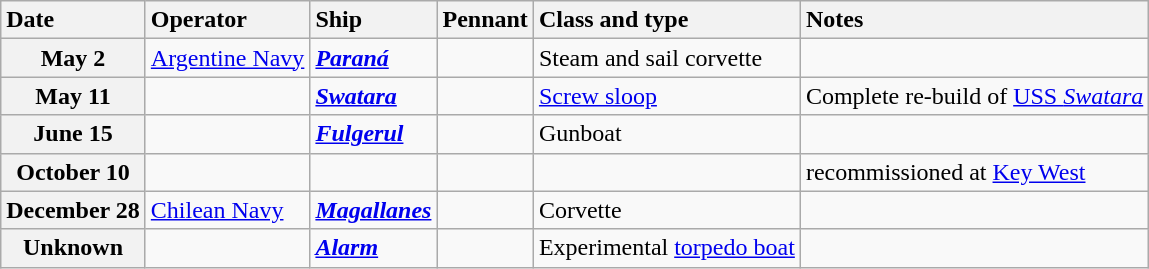<table class="wikitable nowraplinks">
<tr>
<th style="text-align: left">Date</th>
<th style="text-align: left">Operator</th>
<th style="text-align: left">Ship</th>
<th style="text-align: left">Pennant</th>
<th style="text-align: left">Class and type</th>
<th style="text-align: left">Notes</th>
</tr>
<tr>
<th>May 2</th>
<td> <a href='#'>Argentine Navy</a></td>
<td><strong><em><a href='#'>Paraná</a></em></strong></td>
<td></td>
<td>Steam and sail corvette</td>
<td></td>
</tr>
<tr>
<th>May 11</th>
<td></td>
<td><strong><em><a href='#'>Swatara</a></em></strong></td>
<td></td>
<td><a href='#'>Screw sloop</a></td>
<td>Complete re-build of <a href='#'>USS <em>Swatara</em></a></td>
</tr>
<tr>
<th>June 15</th>
<td></td>
<td><strong><em><a href='#'>Fulgerul</a></em></strong></td>
<td></td>
<td>Gunboat</td>
<td></td>
</tr>
<tr ---->
<th>October 10</th>
<td></td>
<td><strong></strong></td>
<td></td>
<td></td>
<td>recommissioned at <a href='#'>Key West</a></td>
</tr>
<tr>
<th>December 28</th>
<td> <a href='#'>Chilean Navy</a></td>
<td><strong><em><a href='#'>Magallanes</a></em></strong></td>
<td></td>
<td>Corvette</td>
<td></td>
</tr>
<tr>
<th>Unknown</th>
<td></td>
<td><strong><em><a href='#'>Alarm</a></em></strong></td>
<td></td>
<td>Experimental <a href='#'>torpedo boat</a></td>
<td></td>
</tr>
</table>
